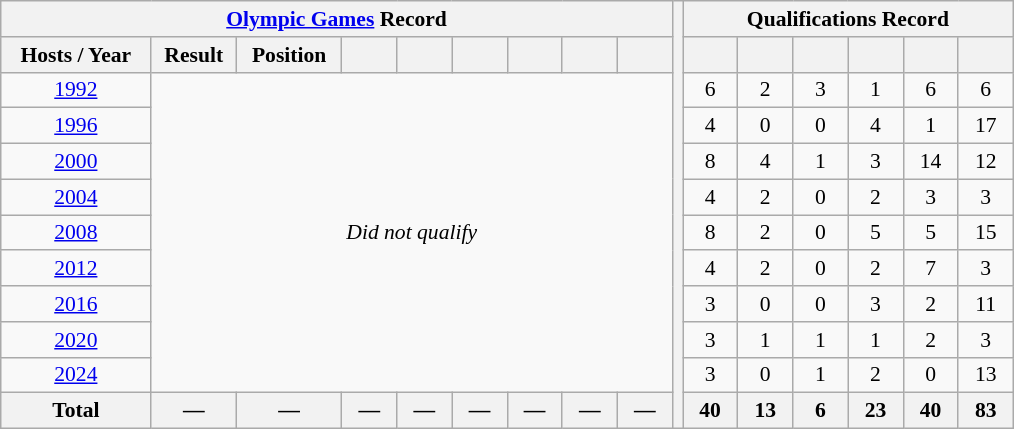<table class="wikitable" style="text-align: center;font-size:90%;">
<tr>
<th colspan=9><a href='#'>Olympic Games</a> Record</th>
<th width=1% rowspan=22></th>
<th colspan=6>Qualifications Record</th>
</tr>
<tr>
<th>Hosts / Year</th>
<th>Result</th>
<th>Position</th>
<th width=30></th>
<th width=30></th>
<th width=30></th>
<th width=30></th>
<th width=30></th>
<th width=30></th>
<th width=30></th>
<th width=30></th>
<th width=30></th>
<th width=30></th>
<th width=30></th>
<th width=30></th>
</tr>
<tr>
<td> <a href='#'>1992</a></td>
<td colspan=8 rowspan=9><em>Did not qualify</em></td>
<td>6</td>
<td>2</td>
<td>3</td>
<td>1</td>
<td>6</td>
<td>6</td>
</tr>
<tr>
<td> <a href='#'>1996</a></td>
<td>4</td>
<td>0</td>
<td>0</td>
<td>4</td>
<td>1</td>
<td>17</td>
</tr>
<tr>
<td> <a href='#'>2000</a></td>
<td>8</td>
<td>4</td>
<td>1</td>
<td>3</td>
<td>14</td>
<td>12</td>
</tr>
<tr>
<td> <a href='#'>2004</a></td>
<td>4</td>
<td>2</td>
<td>0</td>
<td>2</td>
<td>3</td>
<td>3</td>
</tr>
<tr>
<td> <a href='#'>2008</a></td>
<td>8</td>
<td>2</td>
<td>0</td>
<td>5</td>
<td>5</td>
<td>15</td>
</tr>
<tr>
<td> <a href='#'>2012</a></td>
<td>4</td>
<td>2</td>
<td>0</td>
<td>2</td>
<td>7</td>
<td>3</td>
</tr>
<tr>
<td> <a href='#'>2016</a></td>
<td>3</td>
<td>0</td>
<td>0</td>
<td>3</td>
<td>2</td>
<td>11</td>
</tr>
<tr>
<td> <a href='#'>2020</a></td>
<td>3</td>
<td>1</td>
<td>1</td>
<td>1</td>
<td>2</td>
<td>3</td>
</tr>
<tr>
<td> <a href='#'>2024</a></td>
<td>3</td>
<td>0</td>
<td>1</td>
<td>2</td>
<td>0</td>
<td>13</td>
</tr>
<tr>
<th><strong>Total</strong></th>
<th>—</th>
<th>—</th>
<th>—</th>
<th>—</th>
<th>—</th>
<th>—</th>
<th>—</th>
<th>—</th>
<th>40</th>
<th>13</th>
<th>6</th>
<th>23</th>
<th>40</th>
<th>83</th>
</tr>
</table>
